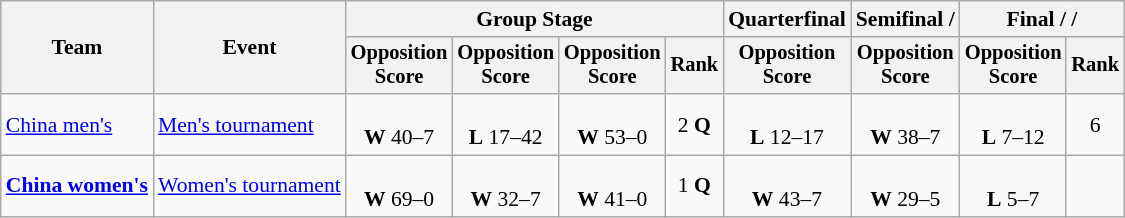<table class=wikitable style=font-size:90%;text-align:center>
<tr>
<th rowspan=2>Team</th>
<th rowspan=2>Event</th>
<th colspan=4>Group Stage</th>
<th>Quarterfinal</th>
<th>Semifinal / </th>
<th colspan=2>Final /  / </th>
</tr>
<tr style=font-size:95%>
<th>Opposition<br>Score</th>
<th>Opposition<br>Score</th>
<th>Opposition<br>Score</th>
<th>Rank</th>
<th>Opposition<br>Score</th>
<th>Opposition<br>Score</th>
<th>Opposition<br>Score</th>
<th>Rank</th>
</tr>
<tr>
<td align=left><a href='#'>China men's</a></td>
<td align=left rowpsan=2><a href='#'>Men's tournament</a></td>
<td><br><strong>W</strong> 40–7</td>
<td><br><strong>L</strong> 17–42</td>
<td><br><strong>W</strong> 53–0</td>
<td>2 <strong>Q</strong></td>
<td><br><strong>L</strong> 12–17</td>
<td><br><strong>W</strong> 38–7</td>
<td><br><strong>L</strong> 7–12</td>
<td>6</td>
</tr>
<tr>
<td align=left><strong><a href='#'>China women's</a></strong></td>
<td align=left><a href='#'>Women's tournament</a></td>
<td><br><strong>W</strong> 69–0</td>
<td><br><strong>W</strong> 32–7</td>
<td><br><strong>W</strong> 41–0</td>
<td>1 <strong>Q</strong></td>
<td><br><strong>W</strong> 43–7</td>
<td><br><strong>W</strong> 29–5</td>
<td><br><strong>L</strong> 5–7</td>
<td></td>
</tr>
</table>
